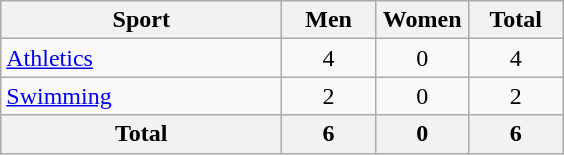<table class="wikitable sortable" style="text-align:center;">
<tr>
<th width=180>Sport</th>
<th width=55>Men</th>
<th width=55>Women</th>
<th width=55>Total</th>
</tr>
<tr>
<td align=left><a href='#'>Athletics</a></td>
<td>4</td>
<td>0</td>
<td>4</td>
</tr>
<tr>
<td align=left><a href='#'>Swimming</a></td>
<td>2</td>
<td>0</td>
<td>2</td>
</tr>
<tr>
<th>Total</th>
<th>6</th>
<th>0</th>
<th>6</th>
</tr>
</table>
